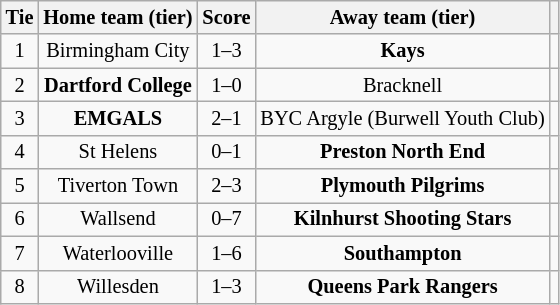<table class="wikitable" style="text-align:center; font-size:85%">
<tr>
<th>Tie</th>
<th>Home team (tier)</th>
<th>Score</th>
<th>Away team (tier)</th>
<th></th>
</tr>
<tr>
<td align="center">1</td>
<td>Birmingham City</td>
<td align="center">1–3</td>
<td><strong>Kays</strong></td>
<td></td>
</tr>
<tr>
<td align="center">2</td>
<td><strong>Dartford College</strong></td>
<td align="center">1–0</td>
<td>Bracknell</td>
<td></td>
</tr>
<tr>
<td align="center">3</td>
<td><strong>EMGALS</strong></td>
<td align="center">2–1</td>
<td>BYC Argyle (Burwell Youth Club)</td>
<td></td>
</tr>
<tr>
<td align="center">4</td>
<td>St Helens</td>
<td align="center">0–1</td>
<td><strong>Preston North End</strong></td>
<td></td>
</tr>
<tr>
<td align="center">5</td>
<td>Tiverton Town</td>
<td align="center">2–3</td>
<td><strong>Plymouth Pilgrims</strong></td>
<td></td>
</tr>
<tr>
<td align="center">6</td>
<td>Wallsend</td>
<td align="center">0–7</td>
<td><strong>Kilnhurst Shooting Stars</strong></td>
<td></td>
</tr>
<tr>
<td align="center">7</td>
<td>Waterlooville</td>
<td align="center">1–6</td>
<td><strong>Southampton</strong></td>
<td></td>
</tr>
<tr>
<td align="center">8</td>
<td>Willesden</td>
<td align="center">1–3</td>
<td><strong>Queens Park Rangers</strong></td>
<td></td>
</tr>
</table>
